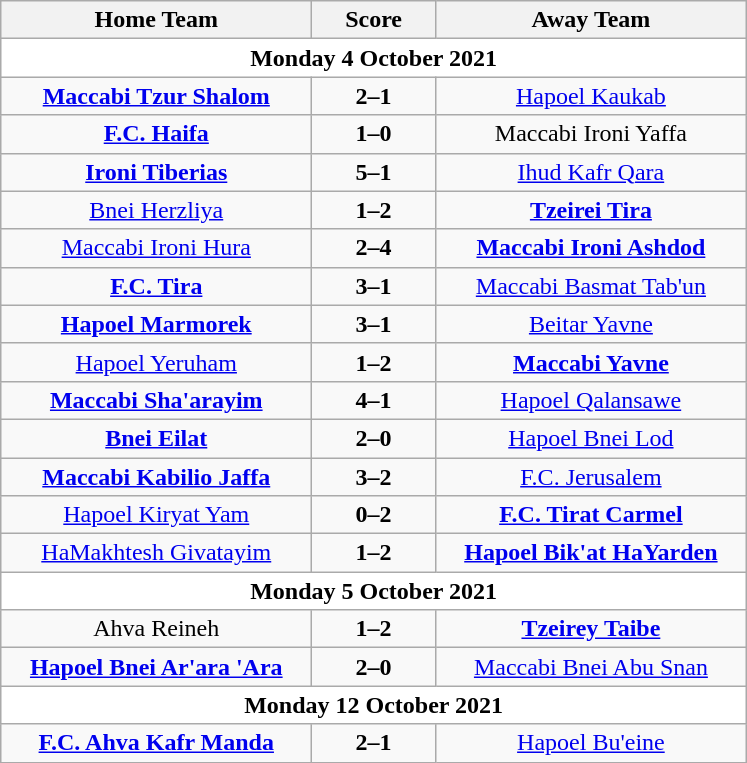<table class="wikitable" style="text-align: center">
<tr>
<th width="200px">Home Team</th>
<th width="75px">Score</th>
<th width="200px">Away Team</th>
</tr>
<tr>
<td colspan=4 bgcolor=White><strong>Monday 4 October 2021</strong></td>
</tr>
<tr>
<td><strong><a href='#'>Maccabi Tzur Shalom</a></strong></td>
<td><strong>2–1</strong> </td>
<td><a href='#'>Hapoel Kaukab</a></td>
</tr>
<tr>
<td><strong><a href='#'>F.C. Haifa</a></strong></td>
<td><strong>1–0</strong></td>
<td>Maccabi Ironi Yaffa</td>
</tr>
<tr>
<td><strong><a href='#'>Ironi Tiberias</a></strong></td>
<td><strong>5–1</strong></td>
<td><a href='#'>Ihud Kafr Qara</a></td>
</tr>
<tr>
<td><a href='#'>Bnei Herzliya</a></td>
<td><strong>1–2</strong></td>
<td><strong><a href='#'>Tzeirei Tira</a></strong></td>
</tr>
<tr>
<td><a href='#'>Maccabi Ironi Hura</a></td>
<td><strong>2–4</strong></td>
<td><strong><a href='#'>Maccabi Ironi Ashdod</a></strong></td>
</tr>
<tr>
<td><strong><a href='#'>F.C. Tira</a></strong></td>
<td><strong>3–1</strong></td>
<td><a href='#'>Maccabi Basmat Tab'un</a></td>
</tr>
<tr>
<td><strong><a href='#'>Hapoel Marmorek</a></strong></td>
<td><strong>3–1</strong> </td>
<td><a href='#'>Beitar Yavne</a></td>
</tr>
<tr>
<td><a href='#'>Hapoel Yeruham</a></td>
<td><strong>1–2</strong></td>
<td><strong><a href='#'>Maccabi Yavne</a></strong></td>
</tr>
<tr>
<td><strong><a href='#'>Maccabi Sha'arayim</a></strong></td>
<td><strong>4–1</strong></td>
<td><a href='#'>Hapoel Qalansawe</a></td>
</tr>
<tr>
<td><strong><a href='#'>Bnei Eilat</a></strong></td>
<td><strong>2–0</strong></td>
<td><a href='#'>Hapoel Bnei Lod</a></td>
</tr>
<tr>
<td><strong><a href='#'>Maccabi Kabilio Jaffa</a></strong></td>
<td><strong>3–2</strong> </td>
<td><a href='#'>F.C. Jerusalem</a></td>
</tr>
<tr>
<td><a href='#'>Hapoel Kiryat Yam</a></td>
<td><strong>0–2</strong></td>
<td><strong><a href='#'>F.C. Tirat Carmel</a></strong></td>
</tr>
<tr>
<td><a href='#'>HaMakhtesh Givatayim</a></td>
<td><strong>1–2</strong></td>
<td><strong><a href='#'>Hapoel Bik'at HaYarden</a></strong></td>
</tr>
<tr>
<td colspan=4 bgcolor=White><strong>Monday 5 October 2021</strong></td>
</tr>
<tr>
<td>Ahva Reineh</td>
<td><strong>1–2</strong></td>
<td><strong><a href='#'>Tzeirey Taibe</a></strong></td>
</tr>
<tr>
<td><strong><a href='#'>Hapoel Bnei Ar'ara 'Ara</a></strong></td>
<td><strong>2–0</strong></td>
<td><a href='#'>Maccabi Bnei Abu Snan</a></td>
</tr>
<tr>
<td colspan=4 bgcolor=White><strong>Monday 12 October 2021</strong></td>
</tr>
<tr>
<td><strong><a href='#'>F.C. Ahva Kafr Manda</a></strong></td>
<td><strong>2–1</strong></td>
<td><a href='#'>Hapoel Bu'eine</a></td>
</tr>
</table>
